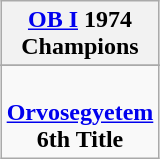<table class="wikitable" style="text-align: center; margin: 0 auto;">
<tr>
<th><a href='#'>OB I</a> 1974<br>Champions</th>
</tr>
<tr>
</tr>
<tr>
<td> <br><strong><a href='#'>Orvosegyetem</a></strong><br><strong>6th Title</strong></td>
</tr>
</table>
